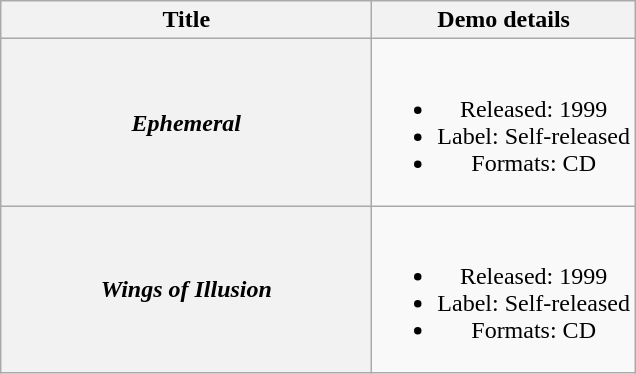<table class="wikitable plainrowheaders" style="text-align:center;">
<tr>
<th scope="col" style="width:15em;">Title</th>
<th scope="col">Demo details</th>
</tr>
<tr>
<th scope="row"><em>Ephemeral</em></th>
<td><br><ul><li>Released: 1999</li><li>Label: Self-released</li><li>Formats: CD</li></ul></td>
</tr>
<tr>
<th scope="row"><em>Wings of Illusion</em></th>
<td><br><ul><li>Released: 1999</li><li>Label: Self-released</li><li>Formats: CD</li></ul></td>
</tr>
</table>
